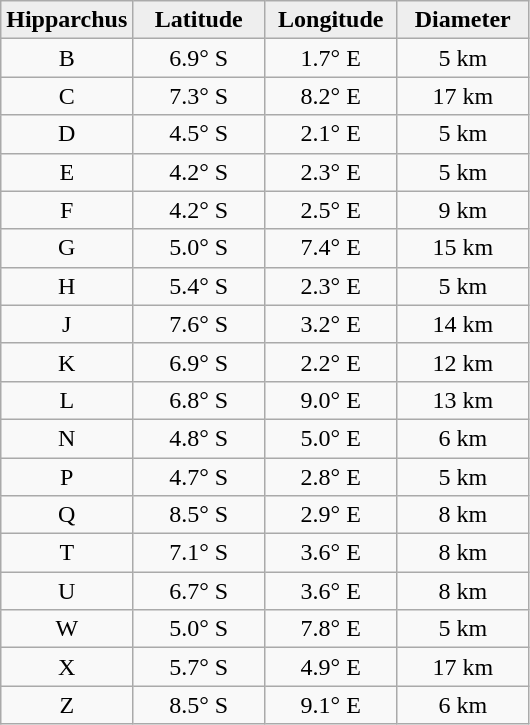<table class="wikitable">
<tr>
<th width="25%" style="background:#eeeeee;">Hipparchus</th>
<th width="25%" style="background:#eeeeee;">Latitude</th>
<th width="25%" style="background:#eeeeee;">Longitude</th>
<th width="25%" style="background:#eeeeee;">Diameter</th>
</tr>
<tr>
<td align="center">B</td>
<td align="center">6.9° S</td>
<td align="center">1.7° E</td>
<td align="center">5 km</td>
</tr>
<tr>
<td align="center">C</td>
<td align="center">7.3° S</td>
<td align="center">8.2° E</td>
<td align="center">17 km</td>
</tr>
<tr>
<td align="center">D</td>
<td align="center">4.5° S</td>
<td align="center">2.1° E</td>
<td align="center">5 km</td>
</tr>
<tr>
<td align="center">E</td>
<td align="center">4.2° S</td>
<td align="center">2.3° E</td>
<td align="center">5 km</td>
</tr>
<tr>
<td align="center">F</td>
<td align="center">4.2° S</td>
<td align="center">2.5° E</td>
<td align="center">9 km</td>
</tr>
<tr>
<td align="center">G</td>
<td align="center">5.0° S</td>
<td align="center">7.4° E</td>
<td align="center">15 km</td>
</tr>
<tr>
<td align="center">H</td>
<td align="center">5.4° S</td>
<td align="center">2.3° E</td>
<td align="center">5 km</td>
</tr>
<tr>
<td align="center">J</td>
<td align="center">7.6° S</td>
<td align="center">3.2° E</td>
<td align="center">14 km</td>
</tr>
<tr>
<td align="center">K</td>
<td align="center">6.9° S</td>
<td align="center">2.2° E</td>
<td align="center">12 km</td>
</tr>
<tr>
<td align="center">L</td>
<td align="center">6.8° S</td>
<td align="center">9.0° E</td>
<td align="center">13 km</td>
</tr>
<tr>
<td align="center">N</td>
<td align="center">4.8° S</td>
<td align="center">5.0° E</td>
<td align="center">6 km</td>
</tr>
<tr>
<td align="center">P</td>
<td align="center">4.7° S</td>
<td align="center">2.8° E</td>
<td align="center">5 km</td>
</tr>
<tr>
<td align="center">Q</td>
<td align="center">8.5° S</td>
<td align="center">2.9° E</td>
<td align="center">8 km</td>
</tr>
<tr>
<td align="center">T</td>
<td align="center">7.1° S</td>
<td align="center">3.6° E</td>
<td align="center">8 km</td>
</tr>
<tr>
<td align="center">U</td>
<td align="center">6.7° S</td>
<td align="center">3.6° E</td>
<td align="center">8 km</td>
</tr>
<tr>
<td align="center">W</td>
<td align="center">5.0° S</td>
<td align="center">7.8° E</td>
<td align="center">5 km</td>
</tr>
<tr>
<td align="center">X</td>
<td align="center">5.7° S</td>
<td align="center">4.9° E</td>
<td align="center">17 km</td>
</tr>
<tr>
<td align="center">Z</td>
<td align="center">8.5° S</td>
<td align="center">9.1° E</td>
<td align="center">6 km</td>
</tr>
</table>
